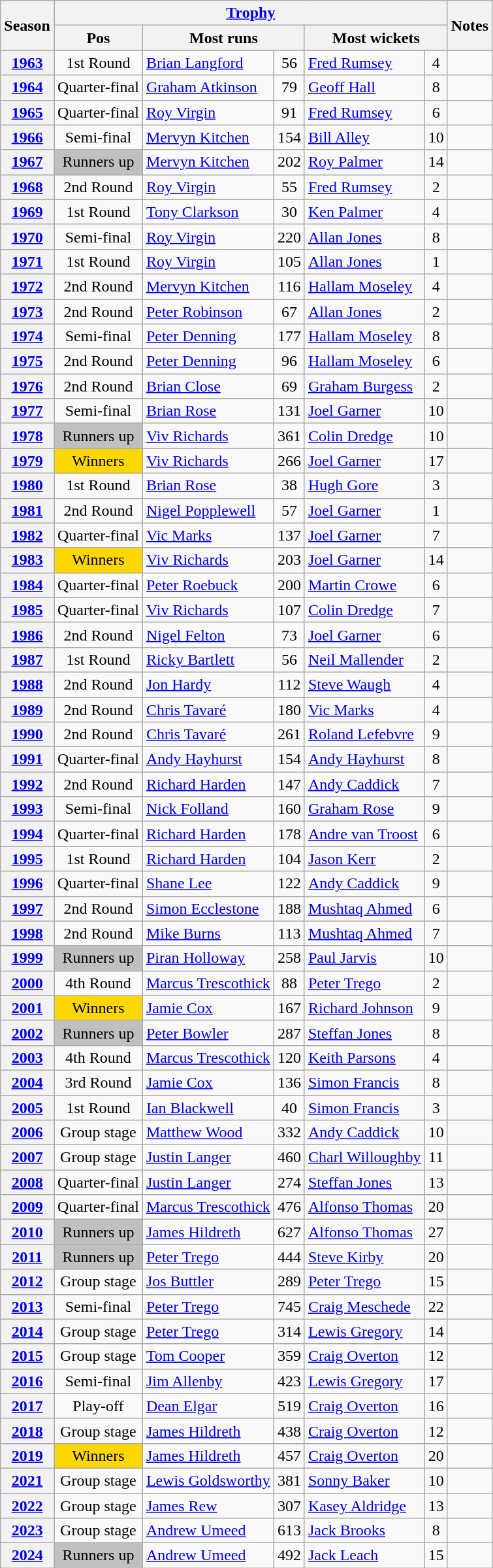<table class="wikitable" style="text-align: center">
<tr>
<th rowspan=2>Season</th>
<th colspan=5><a href='#'>Trophy</a></th>
<th rowspan=2>Notes</th>
</tr>
<tr>
<th>Pos</th>
<th colspan=2>Most runs</th>
<th colspan=2>Most wickets</th>
</tr>
<tr>
<th><a href='#'>1963</a></th>
<td>1st Round</td>
<td align=left><a href='#'>Brian Langford</a></td>
<td>56</td>
<td align=left><a href='#'>Fred Rumsey</a></td>
<td>4</td>
<td></td>
</tr>
<tr>
<th><a href='#'>1964</a></th>
<td>Quarter-final</td>
<td align=left><a href='#'>Graham Atkinson</a></td>
<td>79</td>
<td align=left><a href='#'>Geoff Hall</a></td>
<td>8</td>
<td></td>
</tr>
<tr>
<th><a href='#'>1965</a></th>
<td>Quarter-final</td>
<td align=left><a href='#'>Roy Virgin</a></td>
<td>91</td>
<td align=left><a href='#'>Fred Rumsey</a></td>
<td>6</td>
<td></td>
</tr>
<tr>
<th><a href='#'>1966</a></th>
<td>Semi-final</td>
<td align=left><a href='#'>Mervyn Kitchen</a></td>
<td>154</td>
<td align=left><a href='#'>Bill Alley</a></td>
<td>10</td>
<td></td>
</tr>
<tr>
<th><a href='#'>1967</a></th>
<td bgcolor="silver">Runners up</td>
<td align=left><a href='#'>Mervyn Kitchen</a></td>
<td>202</td>
<td align=left><a href='#'>Roy Palmer</a></td>
<td>14</td>
<td></td>
</tr>
<tr>
<th><a href='#'>1968</a></th>
<td>2nd Round</td>
<td align=left><a href='#'>Roy Virgin</a></td>
<td>55</td>
<td align=left><a href='#'>Fred Rumsey</a></td>
<td>2</td>
<td></td>
</tr>
<tr>
<th><a href='#'>1969</a></th>
<td>1st Round</td>
<td align=left><a href='#'>Tony Clarkson</a></td>
<td>30</td>
<td align=left><a href='#'>Ken Palmer</a></td>
<td>4</td>
<td></td>
</tr>
<tr>
<th><a href='#'>1970</a></th>
<td>Semi-final</td>
<td align=left><a href='#'>Roy Virgin</a></td>
<td>220</td>
<td align=left><a href='#'>Allan Jones</a></td>
<td>8</td>
<td></td>
</tr>
<tr>
<th><a href='#'>1971</a></th>
<td>1st Round</td>
<td align=left><a href='#'>Roy Virgin</a></td>
<td>105</td>
<td align=left><a href='#'>Allan Jones</a></td>
<td>1</td>
<td></td>
</tr>
<tr>
<th><a href='#'>1972</a></th>
<td>2nd Round</td>
<td align=left><a href='#'>Mervyn Kitchen</a></td>
<td>116</td>
<td align=left><a href='#'>Hallam Moseley</a></td>
<td>4</td>
<td></td>
</tr>
<tr>
<th><a href='#'>1973</a></th>
<td>2nd Round</td>
<td align=left><a href='#'>Peter Robinson</a></td>
<td>67</td>
<td align=left><a href='#'>Allan Jones</a></td>
<td>2</td>
<td></td>
</tr>
<tr>
<th><a href='#'>1974</a></th>
<td>Semi-final</td>
<td align=left><a href='#'>Peter Denning</a></td>
<td>177</td>
<td align=left><a href='#'>Hallam Moseley</a></td>
<td>8</td>
<td></td>
</tr>
<tr>
<th><a href='#'>1975</a></th>
<td>2nd Round</td>
<td align=left><a href='#'>Peter Denning</a></td>
<td>96</td>
<td align=left><a href='#'>Hallam Moseley</a></td>
<td>6</td>
<td></td>
</tr>
<tr>
<th><a href='#'>1976</a></th>
<td>2nd Round</td>
<td align=left><a href='#'>Brian Close</a></td>
<td>69</td>
<td align=left><a href='#'>Graham Burgess</a></td>
<td>2</td>
<td></td>
</tr>
<tr>
<th><a href='#'>1977</a></th>
<td>Semi-final</td>
<td align=left><a href='#'>Brian Rose</a></td>
<td>131</td>
<td align=left><a href='#'>Joel Garner</a></td>
<td>10</td>
<td></td>
</tr>
<tr>
<th><a href='#'>1978</a></th>
<td bgcolor="silver">Runners up</td>
<td align=left><a href='#'>Viv Richards</a></td>
<td>361</td>
<td align=left><a href='#'>Colin Dredge</a></td>
<td>10</td>
<td></td>
</tr>
<tr>
<th><a href='#'>1979</a></th>
<td bgcolor="gold">Winners</td>
<td align=left><a href='#'>Viv Richards</a></td>
<td>266</td>
<td align=left><a href='#'>Joel Garner</a></td>
<td>17</td>
<td></td>
</tr>
<tr>
<th><a href='#'>1980</a></th>
<td>1st Round</td>
<td align=left><a href='#'>Brian Rose</a></td>
<td>38</td>
<td align=left><a href='#'>Hugh Gore</a></td>
<td>3</td>
<td></td>
</tr>
<tr>
<th><a href='#'>1981</a></th>
<td>2nd Round</td>
<td align=left><a href='#'>Nigel Popplewell</a></td>
<td>57</td>
<td align=left><a href='#'>Joel Garner</a></td>
<td>1</td>
<td></td>
</tr>
<tr>
<th><a href='#'>1982</a></th>
<td>Quarter-final</td>
<td align=left><a href='#'>Vic Marks</a></td>
<td>137</td>
<td align=left><a href='#'>Joel Garner</a></td>
<td>7</td>
<td></td>
</tr>
<tr>
<th><a href='#'>1983</a></th>
<td bgcolor="gold">Winners</td>
<td align=left><a href='#'>Viv Richards</a></td>
<td>203</td>
<td align=left><a href='#'>Joel Garner</a></td>
<td>14</td>
<td></td>
</tr>
<tr>
<th><a href='#'>1984</a></th>
<td>Quarter-final</td>
<td align=left><a href='#'>Peter Roebuck</a></td>
<td>200</td>
<td align=left><a href='#'>Martin Crowe</a></td>
<td>6</td>
<td></td>
</tr>
<tr>
<th><a href='#'>1985</a></th>
<td>Quarter-final</td>
<td align=left><a href='#'>Viv Richards</a></td>
<td>107</td>
<td align=left><a href='#'>Colin Dredge</a></td>
<td>7</td>
<td></td>
</tr>
<tr>
<th><a href='#'>1986</a></th>
<td>2nd Round</td>
<td align=left><a href='#'>Nigel Felton</a></td>
<td>73</td>
<td align=left><a href='#'>Joel Garner</a></td>
<td>6</td>
<td></td>
</tr>
<tr>
<th><a href='#'>1987</a></th>
<td>1st Round</td>
<td align=left><a href='#'>Ricky Bartlett</a></td>
<td>56</td>
<td align=left><a href='#'>Neil Mallender</a></td>
<td>2</td>
<td></td>
</tr>
<tr>
<th><a href='#'>1988</a></th>
<td>2nd Round</td>
<td align=left><a href='#'>Jon Hardy</a></td>
<td>112</td>
<td align=left><a href='#'>Steve Waugh</a></td>
<td>4</td>
<td></td>
</tr>
<tr>
<th><a href='#'>1989</a></th>
<td>2nd Round</td>
<td align=left><a href='#'>Chris Tavaré</a></td>
<td>180</td>
<td align=left><a href='#'>Vic Marks</a></td>
<td>4</td>
<td></td>
</tr>
<tr>
<th><a href='#'>1990</a></th>
<td>2nd Round</td>
<td align=left><a href='#'>Chris Tavaré</a></td>
<td>261</td>
<td align=left><a href='#'>Roland Lefebvre</a></td>
<td>9</td>
<td></td>
</tr>
<tr>
<th><a href='#'>1991</a></th>
<td>Quarter-final</td>
<td align=left><a href='#'>Andy Hayhurst</a></td>
<td>154</td>
<td align=left><a href='#'>Andy Hayhurst</a></td>
<td>8</td>
<td></td>
</tr>
<tr>
<th><a href='#'>1992</a></th>
<td>2nd Round</td>
<td align=left><a href='#'>Richard Harden</a></td>
<td>147</td>
<td align=left><a href='#'>Andy Caddick</a></td>
<td>7</td>
<td></td>
</tr>
<tr>
<th><a href='#'>1993</a></th>
<td>Semi-final</td>
<td align=left><a href='#'>Nick Folland</a></td>
<td>160</td>
<td align=left><a href='#'>Graham Rose</a></td>
<td>9</td>
<td></td>
</tr>
<tr>
<th><a href='#'>1994</a></th>
<td>Quarter-final</td>
<td align=left><a href='#'>Richard Harden</a></td>
<td>178</td>
<td align=left><a href='#'>Andre van Troost</a></td>
<td>6</td>
<td></td>
</tr>
<tr>
<th><a href='#'>1995</a></th>
<td>1st Round</td>
<td align=left><a href='#'>Richard Harden</a></td>
<td>104</td>
<td align=left><a href='#'>Jason Kerr</a></td>
<td>2</td>
<td></td>
</tr>
<tr>
<th><a href='#'>1996</a></th>
<td>Quarter-final</td>
<td align=left><a href='#'>Shane Lee</a></td>
<td>122</td>
<td align=left><a href='#'>Andy Caddick</a></td>
<td>9</td>
<td></td>
</tr>
<tr>
<th><a href='#'>1997</a></th>
<td>2nd Round</td>
<td align=left><a href='#'>Simon Ecclestone</a></td>
<td>188</td>
<td align=left><a href='#'>Mushtaq Ahmed</a></td>
<td>6</td>
<td></td>
</tr>
<tr>
<th><a href='#'>1998</a></th>
<td>2nd Round</td>
<td align=left><a href='#'>Mike Burns</a></td>
<td>113</td>
<td align=left><a href='#'>Mushtaq Ahmed</a></td>
<td>7</td>
<td></td>
</tr>
<tr>
<th><a href='#'>1999</a></th>
<td bgcolor="silver">Runners up</td>
<td align=left><a href='#'>Piran Holloway</a></td>
<td>258</td>
<td align=left><a href='#'>Paul Jarvis</a></td>
<td>10</td>
<td></td>
</tr>
<tr>
<th><a href='#'>2000</a></th>
<td>4th Round</td>
<td align=left><a href='#'>Marcus Trescothick</a></td>
<td>88</td>
<td align=left><a href='#'>Peter Trego</a></td>
<td>2</td>
<td></td>
</tr>
<tr>
<th><a href='#'>2001</a></th>
<td bgcolor="gold">Winners</td>
<td align=left><a href='#'>Jamie Cox</a></td>
<td>167</td>
<td align=left><a href='#'>Richard Johnson</a></td>
<td>9</td>
<td></td>
</tr>
<tr>
<th><a href='#'>2002</a></th>
<td bgcolor="silver">Runners up</td>
<td align=left><a href='#'>Peter Bowler</a></td>
<td>287</td>
<td align=left><a href='#'>Steffan Jones</a></td>
<td>8</td>
<td></td>
</tr>
<tr>
<th><a href='#'>2003</a></th>
<td>4th Round</td>
<td align=left><a href='#'>Marcus Trescothick</a></td>
<td>120</td>
<td align=left><a href='#'>Keith Parsons</a></td>
<td>4</td>
<td></td>
</tr>
<tr>
<th><a href='#'>2004</a></th>
<td>3rd Round</td>
<td align=left><a href='#'>Jamie Cox</a></td>
<td>136</td>
<td align=left><a href='#'>Simon Francis</a></td>
<td>8</td>
<td></td>
</tr>
<tr>
<th><a href='#'>2005</a></th>
<td>1st Round</td>
<td align=left><a href='#'>Ian Blackwell</a></td>
<td>40</td>
<td align=left><a href='#'>Simon Francis</a></td>
<td>3</td>
<td></td>
</tr>
<tr>
<th><a href='#'>2006</a></th>
<td>Group stage</td>
<td align=left><a href='#'>Matthew Wood</a></td>
<td>332</td>
<td align=left><a href='#'>Andy Caddick</a></td>
<td>10</td>
<td></td>
</tr>
<tr>
<th><a href='#'>2007</a></th>
<td>Group stage</td>
<td align=left><a href='#'>Justin Langer</a></td>
<td>460</td>
<td align=left><a href='#'>Charl Willoughby</a></td>
<td>11</td>
<td></td>
</tr>
<tr>
<th><a href='#'>2008</a></th>
<td>Quarter-final</td>
<td align=left><a href='#'>Justin Langer</a></td>
<td>274</td>
<td align=left><a href='#'>Steffan Jones</a></td>
<td>13</td>
<td></td>
</tr>
<tr>
<th><a href='#'>2009</a></th>
<td>Quarter-final</td>
<td align=left><a href='#'>Marcus Trescothick</a></td>
<td>476</td>
<td align=left><a href='#'>Alfonso Thomas</a></td>
<td>20</td>
<td></td>
</tr>
<tr>
<th><a href='#'>2010</a></th>
<td bgcolor="silver">Runners up</td>
<td align=left><a href='#'>James Hildreth</a></td>
<td>627</td>
<td align=left><a href='#'>Alfonso Thomas</a></td>
<td>27</td>
<td></td>
</tr>
<tr>
<th><a href='#'>2011</a></th>
<td bgcolor="silver">Runners up</td>
<td align=left><a href='#'>Peter Trego</a></td>
<td>444</td>
<td align=left><a href='#'>Steve Kirby</a></td>
<td>20</td>
<td></td>
</tr>
<tr>
<th><a href='#'>2012</a></th>
<td>Group stage</td>
<td align=left><a href='#'>Jos Buttler</a></td>
<td>289</td>
<td align=left><a href='#'>Peter Trego</a></td>
<td>15</td>
<td></td>
</tr>
<tr>
<th><a href='#'>2013</a></th>
<td>Semi-final</td>
<td align=left><a href='#'>Peter Trego</a></td>
<td>745</td>
<td align=left><a href='#'>Craig Meschede</a></td>
<td>22</td>
<td></td>
</tr>
<tr>
<th><a href='#'>2014</a></th>
<td>Group stage</td>
<td align=left><a href='#'>Peter Trego</a></td>
<td>314</td>
<td align=left><a href='#'>Lewis Gregory</a></td>
<td>14</td>
<td></td>
</tr>
<tr>
<th><a href='#'>2015</a></th>
<td>Group stage</td>
<td align=left><a href='#'>Tom Cooper</a></td>
<td>359</td>
<td align=left><a href='#'>Craig Overton</a></td>
<td>12</td>
<td></td>
</tr>
<tr>
<th><a href='#'>2016</a></th>
<td>Semi-final</td>
<td align=left><a href='#'>Jim Allenby</a></td>
<td>423</td>
<td align=left><a href='#'>Lewis Gregory</a></td>
<td>17</td>
<td></td>
</tr>
<tr>
<th><a href='#'>2017</a></th>
<td>Play-off</td>
<td align=left><a href='#'>Dean Elgar</a></td>
<td>519</td>
<td align=left><a href='#'>Craig Overton</a></td>
<td>16</td>
<td></td>
</tr>
<tr>
<th><a href='#'>2018</a></th>
<td>Group stage</td>
<td align=left><a href='#'>James Hildreth</a></td>
<td>438</td>
<td align=left><a href='#'>Craig Overton</a></td>
<td>12</td>
<td></td>
</tr>
<tr>
<th><a href='#'>2019</a></th>
<td bgcolor="gold">Winners</td>
<td align=left><a href='#'>James Hildreth</a></td>
<td>457</td>
<td align=left><a href='#'>Craig Overton</a></td>
<td>20</td>
<td></td>
</tr>
<tr>
<th><a href='#'>2021</a></th>
<td>Group stage</td>
<td align=left><a href='#'>Lewis Goldsworthy</a></td>
<td>381</td>
<td align=left><a href='#'>Sonny Baker</a></td>
<td>10</td>
<td></td>
</tr>
<tr>
<th><a href='#'>2022</a></th>
<td>Group stage</td>
<td align=left><a href='#'>James Rew</a></td>
<td>307</td>
<td align=left><a href='#'>Kasey Aldridge</a></td>
<td>13</td>
<td></td>
</tr>
<tr>
<th><a href='#'>2023</a></th>
<td>Group stage</td>
<td align=left><a href='#'>Andrew Umeed</a></td>
<td>613</td>
<td align=left><a href='#'>Jack Brooks</a></td>
<td>8</td>
<td></td>
</tr>
<tr>
<th><a href='#'>2024</a></th>
<td bgcolor="silver">Runners up</td>
<td align=left><a href='#'>Andrew Umeed</a></td>
<td>492</td>
<td align=left><a href='#'>Jack Leach</a></td>
<td>15</td>
<td></td>
</tr>
</table>
